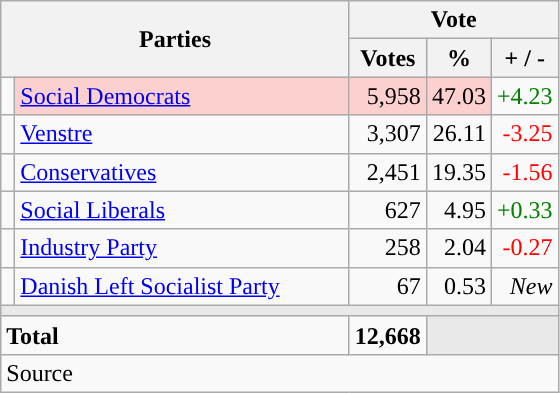<table class="wikitable" style="text-align:right;">
<tr>
<th style="text-align:centre;" rowspan="2" colspan="2" width="225">Parties</th>
<th colspan="3">Vote</th>
</tr>
<tr>
<th width="15">Votes</th>
<th width="15">%</th>
<th width="15">+ / -</th>
</tr>
<tr>
<td width="2" style="color:inherit;background:"></td>
<td bgcolor=#fbd0ce  align="left"><a href='#'>Social Democrats</a></td>
<td bgcolor=#fbd0ce>5,958</td>
<td bgcolor=#fbd0ce>47.03</td>
<td style=color:green;>+4.23</td>
</tr>
<tr>
<td width="2" style="color:inherit;background:"></td>
<td align="left"><a href='#'>Venstre</a></td>
<td>3,307</td>
<td>26.11</td>
<td style=color:red;>-3.25</td>
</tr>
<tr>
<td width="2" style="color:inherit;background:"></td>
<td align="left"><a href='#'>Conservatives</a></td>
<td>2,451</td>
<td>19.35</td>
<td style=color:red;>-1.56</td>
</tr>
<tr>
<td width="2" style="color:inherit;background:"></td>
<td align="left"><a href='#'>Social Liberals</a></td>
<td>627</td>
<td>4.95</td>
<td style=color:green;>+0.33</td>
</tr>
<tr>
<td width="2" style="color:inherit;background:"></td>
<td align="left"><a href='#'>Industry Party</a></td>
<td>258</td>
<td>2.04</td>
<td style=color:red;>-0.27</td>
</tr>
<tr>
<td width="2" style="color:inherit;background:"></td>
<td align="left"><a href='#'>Danish Left Socialist Party</a></td>
<td>67</td>
<td>0.53</td>
<td><em>New</em></td>
</tr>
<tr>
<td colspan="7" bgcolor="#E9E9E9"></td>
</tr>
<tr>
<td align="left" colspan="2"><strong>Total</strong></td>
<td><strong>12,668</strong></td>
<td bgcolor="#E9E9E9" colspan="2"></td>
</tr>
<tr>
<td align="left" colspan="6">Source</td>
</tr>
</table>
